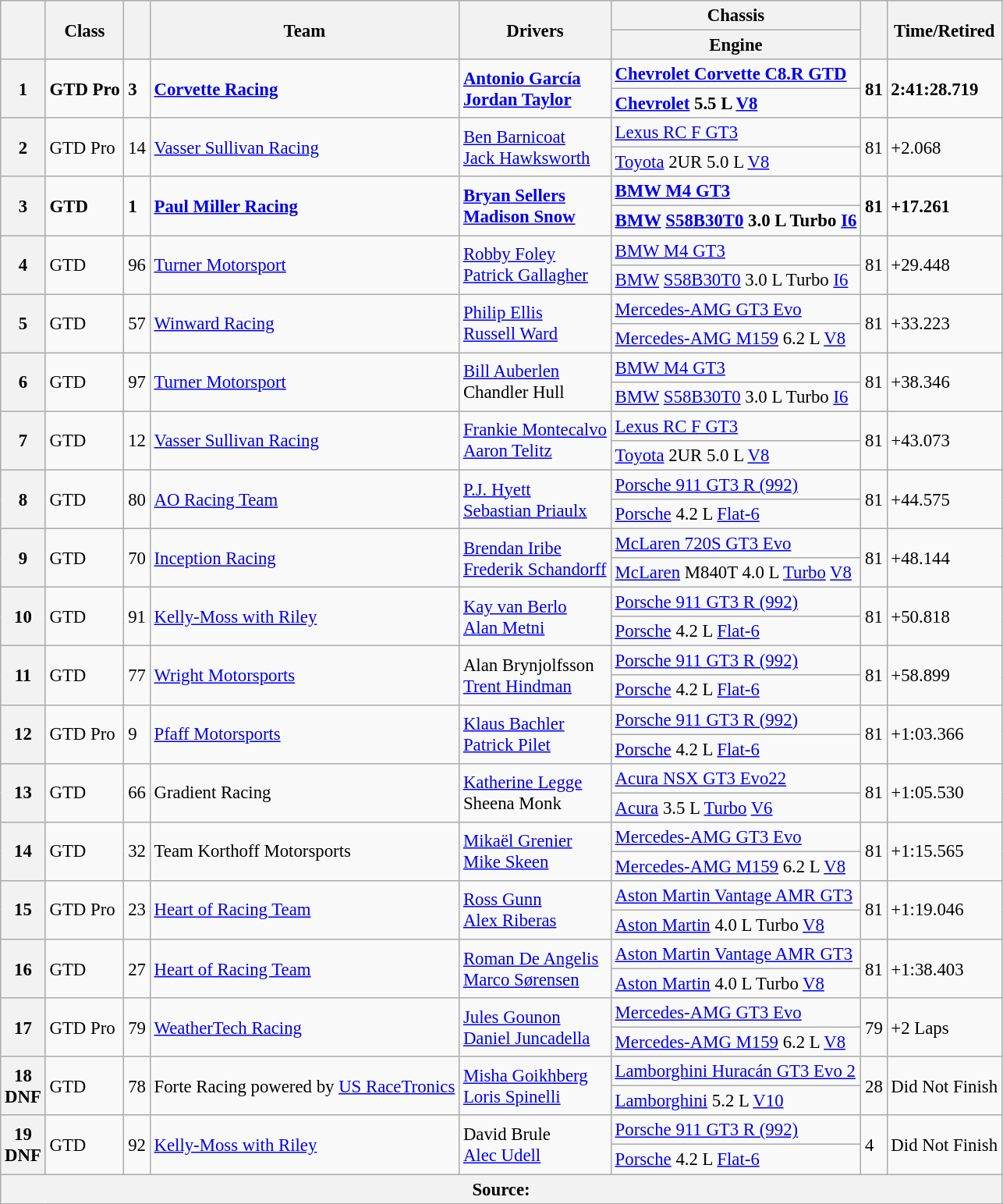<table class="wikitable" style="font-size:95%;">
<tr>
<th rowspan="2"></th>
<th rowspan="2">Class</th>
<th rowspan="2"></th>
<th rowspan="2">Team</th>
<th rowspan="2">Drivers</th>
<th>Chassis</th>
<th rowspan="2"></th>
<th rowspan="2">Time/Retired</th>
</tr>
<tr>
<th>Engine</th>
</tr>
<tr style="font-weight:bold;">
<th rowspan="2">1</th>
<td rowspan="2">GTD Pro</td>
<td rowspan="2">3</td>
<td rowspan="2"> <a href='#'>Corvette Racing</a></td>
<td rowspan="2"> <a href='#'>Antonio García</a><br> <a href='#'>Jordan Taylor</a></td>
<td><a href='#'>Chevrolet Corvette C8.R GTD</a></td>
<td rowspan="2">81</td>
<td rowspan="2">2:41:28.719</td>
</tr>
<tr style="font-weight:bold;">
<td><a href='#'>Chevrolet</a> 5.5 L <a href='#'>V8</a></td>
</tr>
<tr>
<th rowspan="2">2</th>
<td rowspan="2">GTD Pro</td>
<td rowspan="2">14</td>
<td rowspan="2"> <a href='#'>Vasser Sullivan Racing</a></td>
<td rowspan="2"> <a href='#'>Ben Barnicoat</a><br> <a href='#'>Jack Hawksworth</a></td>
<td><a href='#'>Lexus RC F GT3</a></td>
<td rowspan="2">81</td>
<td rowspan="2">+2.068</td>
</tr>
<tr>
<td><a href='#'>Toyota</a> 2UR 5.0 L <a href='#'>V8</a></td>
</tr>
<tr style="font-weight:bold;">
<th rowspan="2">3</th>
<td rowspan="2">GTD</td>
<td rowspan="2">1</td>
<td rowspan="2"> <a href='#'>Paul Miller Racing</a></td>
<td rowspan="2"> <a href='#'>Bryan Sellers</a><br> <a href='#'>Madison Snow</a></td>
<td><a href='#'>BMW M4 GT3</a></td>
<td rowspan="2">81</td>
<td rowspan="2">+17.261</td>
</tr>
<tr style="font-weight:bold;">
<td><a href='#'>BMW</a> <a href='#'>S58B30T0</a> 3.0 L Turbo <a href='#'>I6</a></td>
</tr>
<tr>
<th rowspan="2">4</th>
<td rowspan="2">GTD</td>
<td rowspan="2">96</td>
<td rowspan="2"> <a href='#'>Turner Motorsport</a></td>
<td rowspan="2"> <a href='#'>Robby Foley</a><br> <a href='#'>Patrick Gallagher</a></td>
<td><a href='#'>BMW M4 GT3</a></td>
<td rowspan="2">81</td>
<td rowspan="2">+29.448</td>
</tr>
<tr>
<td><a href='#'>BMW</a> <a href='#'>S58B30T0</a> 3.0 L Turbo <a href='#'>I6</a></td>
</tr>
<tr>
<th rowspan="2">5</th>
<td rowspan="2">GTD</td>
<td rowspan="2">57</td>
<td rowspan="2"> <a href='#'>Winward Racing</a></td>
<td rowspan="2"> <a href='#'>Philip Ellis</a><br> <a href='#'>Russell Ward</a></td>
<td><a href='#'>Mercedes-AMG GT3 Evo</a></td>
<td rowspan="2">81</td>
<td rowspan="2">+33.223</td>
</tr>
<tr>
<td><a href='#'>Mercedes-AMG M159</a> 6.2 L <a href='#'>V8</a></td>
</tr>
<tr>
<th rowspan="2">6</th>
<td rowspan="2">GTD</td>
<td rowspan="2">97</td>
<td rowspan="2"> <a href='#'>Turner Motorsport</a></td>
<td rowspan="2"> <a href='#'>Bill Auberlen</a><br> Chandler Hull</td>
<td><a href='#'>BMW M4 GT3</a></td>
<td rowspan="2">81</td>
<td rowspan="2">+38.346</td>
</tr>
<tr>
<td><a href='#'>BMW</a> <a href='#'>S58B30T0</a> 3.0 L Turbo <a href='#'>I6</a></td>
</tr>
<tr>
<th rowspan="2">7</th>
<td rowspan="2">GTD</td>
<td rowspan="2">12</td>
<td rowspan="2"> <a href='#'>Vasser Sullivan Racing</a></td>
<td rowspan="2"> <a href='#'>Frankie Montecalvo</a><br> <a href='#'>Aaron Telitz</a></td>
<td><a href='#'>Lexus RC F GT3</a></td>
<td rowspan="2">81</td>
<td rowspan="2">+43.073</td>
</tr>
<tr>
<td><a href='#'>Toyota</a> 2UR 5.0 L <a href='#'>V8</a></td>
</tr>
<tr>
<th rowspan="2">8</th>
<td rowspan="2">GTD</td>
<td rowspan="2">80</td>
<td rowspan="2"> <a href='#'>AO Racing Team</a></td>
<td rowspan="2"> <a href='#'>P.J. Hyett</a><br> <a href='#'>Sebastian Priaulx</a></td>
<td><a href='#'>Porsche 911 GT3 R (992)</a></td>
<td rowspan="2">81</td>
<td rowspan="2">+44.575</td>
</tr>
<tr>
<td><a href='#'>Porsche</a> 4.2 L <a href='#'>Flat-6</a></td>
</tr>
<tr>
<th rowspan="2">9</th>
<td rowspan="2">GTD</td>
<td rowspan="2">70</td>
<td rowspan="2"> <a href='#'>Inception Racing</a></td>
<td rowspan="2"> <a href='#'>Brendan Iribe</a><br> <a href='#'>Frederik Schandorff</a></td>
<td><a href='#'>McLaren 720S GT3 Evo</a></td>
<td rowspan="2">81</td>
<td rowspan="2">+48.144</td>
</tr>
<tr>
<td><a href='#'>McLaren</a> M840T 4.0 L <a href='#'>Turbo</a> <a href='#'>V8</a></td>
</tr>
<tr>
<th rowspan="2">10</th>
<td rowspan="2">GTD</td>
<td rowspan="2">91</td>
<td rowspan="2"> <a href='#'>Kelly-Moss with Riley</a></td>
<td rowspan="2"> <a href='#'>Kay van Berlo</a><br> <a href='#'>Alan Metni</a></td>
<td><a href='#'>Porsche 911 GT3 R (992)</a></td>
<td rowspan="2">81</td>
<td rowspan="2">+50.818</td>
</tr>
<tr>
<td><a href='#'>Porsche</a> 4.2 L <a href='#'>Flat-6</a></td>
</tr>
<tr>
<th rowspan="2">11</th>
<td rowspan="2">GTD</td>
<td rowspan="2">77</td>
<td rowspan="2"> <a href='#'>Wright Motorsports</a></td>
<td rowspan="2"> Alan Brynjolfsson<br> <a href='#'>Trent Hindman</a></td>
<td><a href='#'>Porsche 911 GT3 R (992)</a></td>
<td rowspan="2">81</td>
<td rowspan="2">+58.899</td>
</tr>
<tr>
<td><a href='#'>Porsche</a> 4.2 L <a href='#'>Flat-6</a></td>
</tr>
<tr>
<th rowspan="2">12</th>
<td rowspan="2">GTD Pro</td>
<td rowspan="2">9</td>
<td rowspan="2"> <a href='#'>Pfaff Motorsports</a></td>
<td rowspan="2"> <a href='#'>Klaus Bachler</a><br> <a href='#'>Patrick Pilet</a></td>
<td><a href='#'>Porsche 911 GT3 R (992)</a></td>
<td rowspan="2">81</td>
<td rowspan="2">+1:03.366</td>
</tr>
<tr>
<td><a href='#'>Porsche</a> 4.2 L <a href='#'>Flat-6</a></td>
</tr>
<tr>
<th rowspan="2">13</th>
<td rowspan="2">GTD</td>
<td rowspan="2">66</td>
<td rowspan="2"> Gradient Racing</td>
<td rowspan="2"> <a href='#'>Katherine Legge</a><br> Sheena Monk</td>
<td><a href='#'>Acura NSX GT3 Evo22</a></td>
<td rowspan="2">81</td>
<td rowspan="2">+1:05.530</td>
</tr>
<tr>
<td><a href='#'>Acura</a> 3.5 L <a href='#'>Turbo</a> <a href='#'>V6</a></td>
</tr>
<tr>
<th rowspan="2">14</th>
<td rowspan="2">GTD</td>
<td rowspan="2">32</td>
<td rowspan="2"> Team Korthoff Motorsports</td>
<td rowspan="2"> <a href='#'>Mikaël Grenier</a><br> <a href='#'>Mike Skeen</a></td>
<td><a href='#'>Mercedes-AMG GT3 Evo</a></td>
<td rowspan="2">81</td>
<td rowspan="2">+1:15.565</td>
</tr>
<tr>
<td><a href='#'>Mercedes-AMG M159</a> 6.2 L <a href='#'>V8</a></td>
</tr>
<tr>
<th rowspan="2">15</th>
<td rowspan="2">GTD Pro</td>
<td rowspan="2">23</td>
<td rowspan="2"> <a href='#'>Heart of Racing Team</a></td>
<td rowspan="2"> <a href='#'>Ross Gunn</a><br> <a href='#'>Alex Riberas</a></td>
<td><a href='#'>Aston Martin Vantage AMR GT3</a></td>
<td rowspan="2">81</td>
<td rowspan="2">+1:19.046</td>
</tr>
<tr>
<td><a href='#'>Aston Martin</a> 4.0 L Turbo <a href='#'>V8</a></td>
</tr>
<tr>
<th rowspan="2">16</th>
<td rowspan="2">GTD</td>
<td rowspan="2">27</td>
<td rowspan="2"> <a href='#'>Heart of Racing Team</a></td>
<td rowspan="2"> <a href='#'>Roman De Angelis</a><br> <a href='#'>Marco Sørensen</a></td>
<td><a href='#'>Aston Martin Vantage AMR GT3</a></td>
<td rowspan="2">81</td>
<td rowspan="2">+1:38.403</td>
</tr>
<tr>
<td><a href='#'>Aston Martin</a> 4.0 L Turbo <a href='#'>V8</a></td>
</tr>
<tr>
<th rowspan="2">17</th>
<td rowspan="2">GTD Pro</td>
<td rowspan="2">79</td>
<td rowspan="2"> <a href='#'>WeatherTech Racing</a></td>
<td rowspan="2"> <a href='#'>Jules Gounon</a><br> <a href='#'>Daniel Juncadella</a></td>
<td><a href='#'>Mercedes-AMG GT3 Evo</a></td>
<td rowspan="2">79</td>
<td rowspan="2">+2 Laps</td>
</tr>
<tr>
<td><a href='#'>Mercedes-AMG M159</a> 6.2 L <a href='#'>V8</a></td>
</tr>
<tr>
<th rowspan="2">18<br>DNF</th>
<td rowspan="2">GTD</td>
<td rowspan="2">78</td>
<td rowspan="2"> Forte Racing powered by <a href='#'>US RaceTronics</a></td>
<td rowspan="2"> <a href='#'>Misha Goikhberg</a><br> <a href='#'>Loris Spinelli</a></td>
<td><a href='#'>Lamborghini Huracán GT3 Evo 2</a></td>
<td rowspan="2">28</td>
<td rowspan="2">Did Not Finish</td>
</tr>
<tr>
<td><a href='#'>Lamborghini</a> 5.2 L <a href='#'>V10</a></td>
</tr>
<tr>
<th rowspan="2">19<br>DNF</th>
<td rowspan="2">GTD</td>
<td rowspan="2">92</td>
<td rowspan="2"> <a href='#'>Kelly-Moss with Riley</a></td>
<td rowspan="2"> David Brule<br> <a href='#'>Alec Udell</a></td>
<td><a href='#'>Porsche 911 GT3 R (992)</a></td>
<td rowspan="2">4</td>
<td rowspan="2">Did Not Finish</td>
</tr>
<tr>
<td><a href='#'>Porsche</a> 4.2 L <a href='#'>Flat-6</a></td>
</tr>
<tr>
<th colspan="8">Source:</th>
</tr>
</table>
